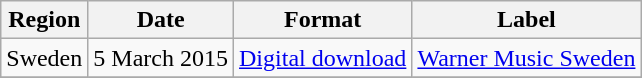<table class=wikitable>
<tr>
<th>Region</th>
<th>Date</th>
<th>Format</th>
<th>Label</th>
</tr>
<tr>
<td>Sweden</td>
<td>5 March 2015</td>
<td><a href='#'>Digital download</a></td>
<td><a href='#'>Warner Music Sweden</a></td>
</tr>
<tr>
</tr>
</table>
